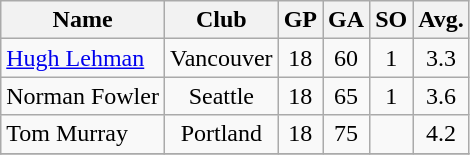<table class="wikitable" style="text-align:center;">
<tr>
<th>Name</th>
<th>Club</th>
<th>GP</th>
<th>GA</th>
<th>SO</th>
<th>Avg.</th>
</tr>
<tr>
<td align="left"><a href='#'>Hugh Lehman</a></td>
<td>Vancouver</td>
<td>18</td>
<td>60</td>
<td>1</td>
<td>3.3</td>
</tr>
<tr>
<td align="left">Norman Fowler</td>
<td>Seattle</td>
<td>18</td>
<td>65</td>
<td>1</td>
<td>3.6</td>
</tr>
<tr>
<td align="left">Tom Murray</td>
<td>Portland</td>
<td>18</td>
<td>75</td>
<td></td>
<td>4.2</td>
</tr>
<tr>
</tr>
</table>
